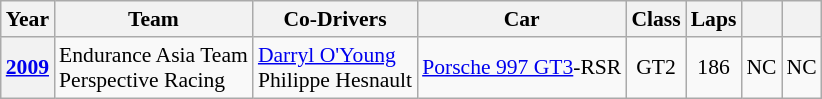<table class="wikitable" style="text-align:center; font-size:90%">
<tr>
<th>Year</th>
<th>Team</th>
<th>Co-Drivers</th>
<th>Car</th>
<th>Class</th>
<th>Laps</th>
<th></th>
<th></th>
</tr>
<tr>
<th><a href='#'>2009</a></th>
<td align="left" nowrap> Endurance Asia Team<br> Perspective Racing</td>
<td align="left" nowrap> <a href='#'>Darryl O'Young</a><br> Philippe Hesnault</td>
<td align="left" nowrap><a href='#'>Porsche 997 GT3</a>-RSR</td>
<td>GT2</td>
<td>186</td>
<td>NC</td>
<td>NC</td>
</tr>
</table>
